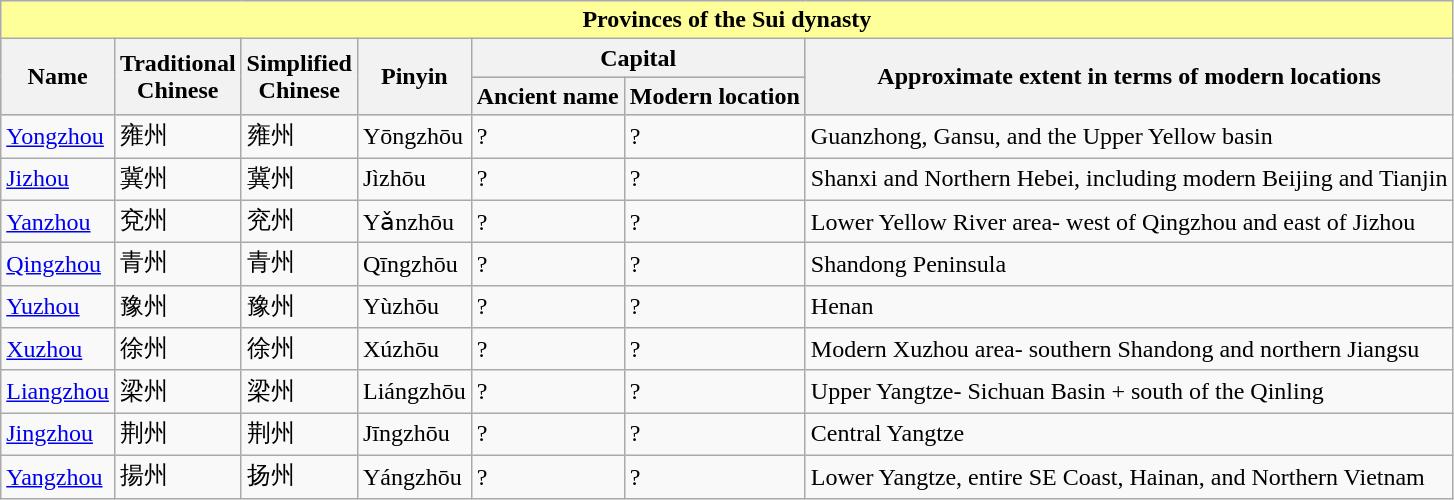<table class="wikitable collapsible collapsed">
<tr>
<th colspan="7" style="background: #ffff99;"><strong>Provinces of the Sui dynasty</strong></th>
</tr>
<tr bgcolor=cccccc>
<th rowspan="2">Name</th>
<th rowspan="2">Traditional<br>Chinese</th>
<th rowspan="2">Simplified<br>Chinese</th>
<th rowspan="2">Pinyin</th>
<th colspan="2">Capital</th>
<th rowspan="2">Approximate extent in terms of modern locations</th>
</tr>
<tr bgcolor=cccccc>
<th>Ancient name</th>
<th>Modern location</th>
</tr>
<tr>
<td><a href='#'>Yongzhou</a></td>
<td>雍州</td>
<td>雍州</td>
<td>Yōngzhōu</td>
<td>?</td>
<td>?</td>
<td>Guanzhong, Gansu, and the Upper Yellow basin</td>
</tr>
<tr>
<td><a href='#'>Jizhou</a></td>
<td>冀州</td>
<td>冀州</td>
<td>Jìzhōu</td>
<td>?</td>
<td>?</td>
<td>Shanxi and Northern Hebei, including modern Beijing and Tianjin</td>
</tr>
<tr>
<td><a href='#'>Yanzhou</a></td>
<td>兗州</td>
<td>兖州</td>
<td>Yǎnzhōu</td>
<td>?</td>
<td>?</td>
<td>Lower Yellow River area- west of Qingzhou and east of Jizhou</td>
</tr>
<tr>
<td><a href='#'>Qingzhou</a></td>
<td>青州</td>
<td>青州</td>
<td>Qīngzhōu</td>
<td>?</td>
<td>?</td>
<td>Shandong Peninsula</td>
</tr>
<tr>
<td><a href='#'>Yuzhou</a></td>
<td>豫州</td>
<td>豫州</td>
<td>Yùzhōu</td>
<td>?</td>
<td>?</td>
<td>Henan</td>
</tr>
<tr>
<td><a href='#'>Xuzhou</a></td>
<td>徐州</td>
<td>徐州</td>
<td>Xúzhōu</td>
<td>?</td>
<td>?</td>
<td>Modern Xuzhou area- southern Shandong and northern Jiangsu</td>
</tr>
<tr>
<td><a href='#'>Liangzhou</a></td>
<td>梁州</td>
<td>梁州</td>
<td>Liángzhōu</td>
<td>?</td>
<td>?</td>
<td>Upper Yangtze- Sichuan Basin + south of the Qinling</td>
</tr>
<tr>
<td><a href='#'>Jingzhou</a></td>
<td>荆州</td>
<td>荆州</td>
<td>Jīngzhōu</td>
<td>?</td>
<td>?</td>
<td>Central Yangtze</td>
</tr>
<tr>
<td><a href='#'>Yangzhou</a></td>
<td>揚州</td>
<td>扬州</td>
<td>Yángzhōu</td>
<td>?</td>
<td>?</td>
<td>Lower Yangtze, entire SE Coast, Hainan, and Northern Vietnam</td>
</tr>
</table>
